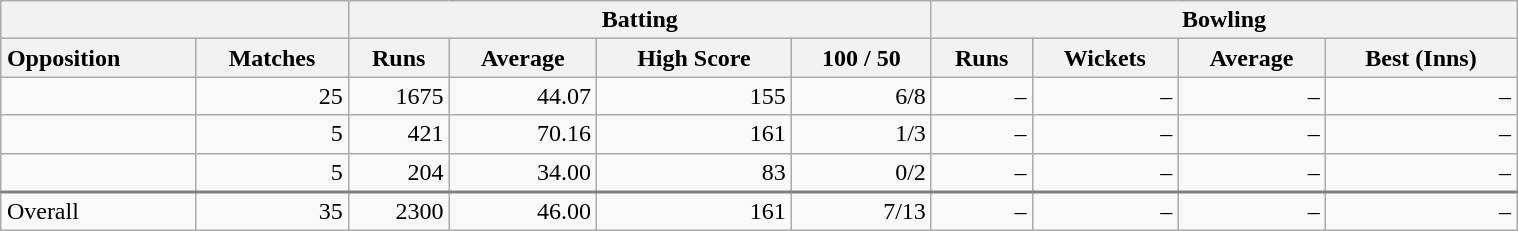<table class="wikitable"  style="margin:1em auto 1em auto; width:80%;">
<tr>
<th colspan=2> </th>
<th colspan=4>Batting</th>
<th colspan=4>Bowling</th>
</tr>
<tr>
<th style="text-align:left;">Opposition</th>
<th>Matches</th>
<th>Runs</th>
<th>Average</th>
<th>High Score</th>
<th>100 / 50</th>
<th>Runs</th>
<th>Wickets</th>
<th>Average</th>
<th>Best (Inns)</th>
</tr>
<tr style="text-align:right;">
<td style="text-align:left;"></td>
<td>25</td>
<td>1675</td>
<td>44.07</td>
<td>155</td>
<td>6/8</td>
<td>–</td>
<td>–</td>
<td>–</td>
<td>–</td>
</tr>
<tr style="text-align:right;">
<td style="text-align:left;"></td>
<td>5</td>
<td>421</td>
<td>70.16</td>
<td>161</td>
<td>1/3</td>
<td>–</td>
<td>–</td>
<td>–</td>
<td>–</td>
</tr>
<tr style="text-align:right;">
<td style="text-align:left;"></td>
<td>5</td>
<td>204</td>
<td>34.00</td>
<td>83</td>
<td>0/2</td>
<td>–</td>
<td>–</td>
<td>–</td>
<td>–</td>
</tr>
<tr style="text-align:right; border-top:solid 2px gray;">
<td style="text-align:left;">Overall</td>
<td>35</td>
<td>2300</td>
<td>46.00</td>
<td>161</td>
<td>7/13</td>
<td>–</td>
<td>–</td>
<td>–</td>
<td>–</td>
</tr>
</table>
